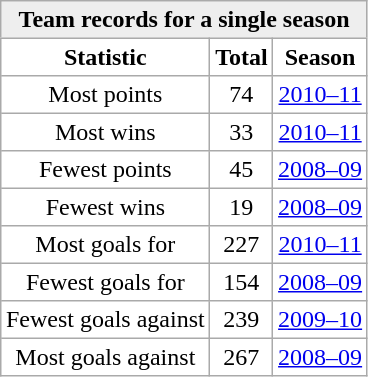<table align=left border="1" cellpadding="3" cellspacing="1" bgcolor="#ffffff" style="border: 1px #aaaaaa solid; border-collapse: collapse;">
<tr>
<td align="center" bgcolor="#eeeeee" colspan=3 style="border-bottom:1px #aaaaaa solid;"><strong>Team records for a single season</strong></td>
</tr>
<tr>
<th>Statistic</th>
<th>Total</th>
<th>Season</th>
</tr>
<tr align="center">
<td>Most points</td>
<td>74</td>
<td><a href='#'>2010–11</a></td>
</tr>
<tr align="center">
<td>Most wins</td>
<td>33</td>
<td><a href='#'>2010–11</a></td>
</tr>
<tr align="center">
<td>Fewest points</td>
<td>45</td>
<td><a href='#'>2008–09</a></td>
</tr>
<tr align="center">
<td>Fewest wins</td>
<td>19</td>
<td><a href='#'>2008–09</a></td>
</tr>
<tr align="center">
<td>Most goals for</td>
<td>227</td>
<td><a href='#'>2010–11</a></td>
</tr>
<tr align="center">
<td>Fewest goals for</td>
<td>154</td>
<td><a href='#'>2008–09</a></td>
</tr>
<tr align="center">
<td>Fewest goals against</td>
<td>239</td>
<td><a href='#'>2009–10</a></td>
</tr>
<tr align="center">
<td>Most goals against</td>
<td>267</td>
<td><a href='#'>2008–09</a></td>
</tr>
</table>
